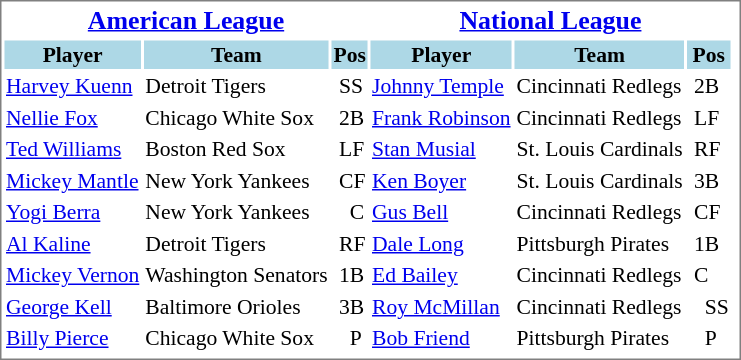<table cellpadding="1" style="width:auto; font-size: 90%; border: 1px solid gray;">
<tr align="center" style="font-size: larger;">
<th colspan=3><a href='#'>American League</a></th>
<th colspan=3><a href='#'>National League</a></th>
</tr>
<tr style="background:lightblue;">
<th>Player</th>
<th>Team</th>
<th>Pos</th>
<th>Player</th>
<th>Team</th>
<th>Pos</th>
</tr>
<tr>
<td><a href='#'>Harvey Kuenn</a></td>
<td>Detroit Tigers</td>
<td> SS</td>
<td><a href='#'>Johnny Temple</a></td>
<td>Cincinnati Redlegs</td>
<td> 2B</td>
</tr>
<tr>
<td><a href='#'>Nellie Fox</a></td>
<td>Chicago White Sox</td>
<td> 2B</td>
<td><a href='#'>Frank Robinson</a></td>
<td>Cincinnati Redlegs</td>
<td> LF</td>
</tr>
<tr>
<td><a href='#'>Ted Williams</a></td>
<td>Boston Red Sox</td>
<td> LF</td>
<td><a href='#'>Stan Musial</a></td>
<td>St. Louis Cardinals</td>
<td> RF</td>
</tr>
<tr>
<td><a href='#'>Mickey Mantle</a></td>
<td>New York Yankees</td>
<td> CF</td>
<td><a href='#'>Ken Boyer</a></td>
<td>St. Louis Cardinals</td>
<td> 3B</td>
</tr>
<tr>
<td><a href='#'>Yogi Berra</a></td>
<td>New York Yankees</td>
<td>   C</td>
<td><a href='#'>Gus Bell</a></td>
<td>Cincinnati Redlegs</td>
<td> CF</td>
</tr>
<tr>
<td><a href='#'>Al Kaline</a></td>
<td>Detroit Tigers</td>
<td> RF</td>
<td><a href='#'>Dale Long</a></td>
<td>Pittsburgh Pirates</td>
<td> 1B</td>
</tr>
<tr>
<td><a href='#'>Mickey Vernon</a></td>
<td>Washington Senators</td>
<td> 1B</td>
<td><a href='#'>Ed Bailey</a></td>
<td>Cincinnati Redlegs</td>
<td> C</td>
</tr>
<tr>
<td><a href='#'>George Kell</a></td>
<td>Baltimore Orioles</td>
<td> 3B</td>
<td><a href='#'>Roy McMillan</a></td>
<td>Cincinnati Redlegs</td>
<td>   SS</td>
<td></td>
</tr>
<tr>
<td><a href='#'>Billy Pierce</a></td>
<td>Chicago White Sox</td>
<td>   P</td>
<td><a href='#'>Bob Friend</a></td>
<td>Pittsburgh Pirates</td>
<td>   P</td>
</tr>
<tr>
</tr>
</table>
